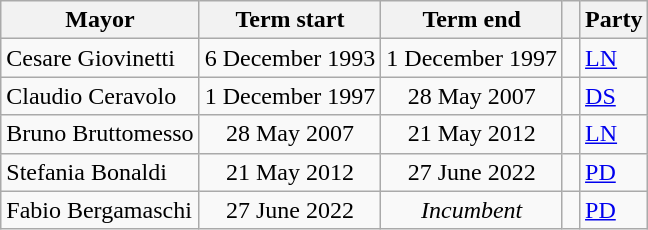<table class="wikitable">
<tr>
<th>Mayor</th>
<th>Term start</th>
<th>Term end</th>
<th class=unsortable> </th>
<th>Party</th>
</tr>
<tr>
<td>Cesare Giovinetti</td>
<td align=center>6 December 1993</td>
<td align=center>1 December 1997</td>
<td bgcolor=></td>
<td><a href='#'>LN</a></td>
</tr>
<tr>
<td>Claudio Ceravolo</td>
<td align=center>1 December 1997</td>
<td align=center>28 May 2007</td>
<td bgcolor=></td>
<td><a href='#'>DS</a></td>
</tr>
<tr>
<td>Bruno Bruttomesso</td>
<td align=center>28 May 2007</td>
<td align=center>21 May 2012</td>
<td bgcolor=></td>
<td><a href='#'>LN</a></td>
</tr>
<tr>
<td>Stefania Bonaldi</td>
<td align=center>21 May 2012</td>
<td align=center>27 June 2022</td>
<td bgcolor=></td>
<td><a href='#'>PD</a></td>
</tr>
<tr>
<td>Fabio Bergamaschi</td>
<td align=center>27 June 2022</td>
<td align=center><em>Incumbent</em></td>
<td bgcolor=></td>
<td><a href='#'>PD</a></td>
</tr>
</table>
